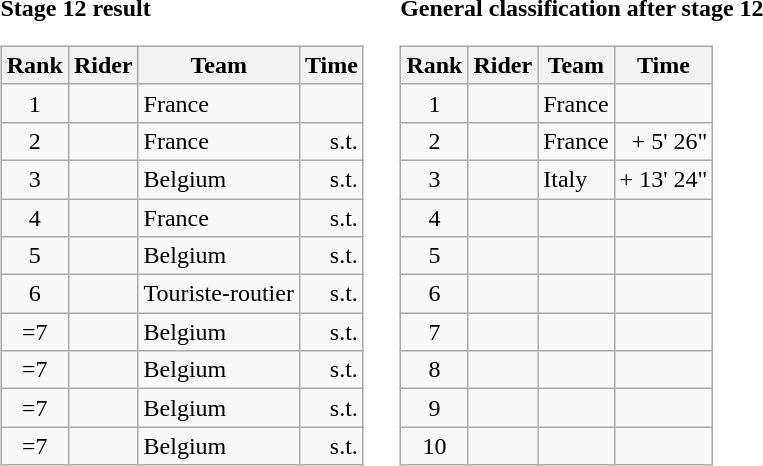<table>
<tr>
<td><strong>Stage 12 result</strong><br><table class="wikitable">
<tr>
<th scope="col">Rank</th>
<th scope="col">Rider</th>
<th scope="col">Team</th>
<th scope="col">Time</th>
</tr>
<tr>
<td style="text-align:center;">1</td>
<td></td>
<td>France</td>
<td style="text-align:right;"></td>
</tr>
<tr>
<td style="text-align:center;">2</td>
<td></td>
<td>France</td>
<td style="text-align:right;">s.t.</td>
</tr>
<tr>
<td style="text-align:center;">3</td>
<td></td>
<td>Belgium</td>
<td style="text-align:right;">s.t.</td>
</tr>
<tr>
<td style="text-align:center;">4</td>
<td></td>
<td>France</td>
<td style="text-align:right;">s.t.</td>
</tr>
<tr>
<td style="text-align:center;">5</td>
<td></td>
<td>Belgium</td>
<td style="text-align:right;">s.t.</td>
</tr>
<tr>
<td style="text-align:center;">6</td>
<td></td>
<td>Touriste-routier</td>
<td style="text-align:right;">s.t.</td>
</tr>
<tr>
<td style="text-align:center;">=7</td>
<td></td>
<td>Belgium</td>
<td style="text-align:right;">s.t.</td>
</tr>
<tr>
<td style="text-align:center;">=7</td>
<td></td>
<td>Belgium</td>
<td style="text-align:right;">s.t.</td>
</tr>
<tr>
<td style="text-align:center;">=7</td>
<td></td>
<td>Belgium</td>
<td style="text-align:right;">s.t.</td>
</tr>
<tr>
<td style="text-align:center;">=7</td>
<td></td>
<td>Belgium</td>
<td style="text-align:right;">s.t.</td>
</tr>
</table>
</td>
<td></td>
<td><strong>General classification after stage 12</strong><br><table class="wikitable">
<tr>
<th scope="col">Rank</th>
<th scope="col">Rider</th>
<th scope="col">Team</th>
<th scope="col">Time</th>
</tr>
<tr>
<td style="text-align:center;">1</td>
<td></td>
<td>France</td>
<td style="text-align:right;"></td>
</tr>
<tr>
<td style="text-align:center;">2</td>
<td></td>
<td>France</td>
<td style="text-align:right;">+ 5' 26"</td>
</tr>
<tr>
<td style="text-align:center;">3</td>
<td></td>
<td>Italy</td>
<td style="text-align:right;">+ 13' 24"</td>
</tr>
<tr>
<td style="text-align:center;">4</td>
<td></td>
<td></td>
<td></td>
</tr>
<tr>
<td style="text-align:center;">5</td>
<td></td>
<td></td>
<td></td>
</tr>
<tr>
<td style="text-align:center;">6</td>
<td></td>
<td></td>
<td></td>
</tr>
<tr>
<td style="text-align:center;">7</td>
<td></td>
<td></td>
<td></td>
</tr>
<tr>
<td style="text-align:center;">8</td>
<td></td>
<td></td>
<td></td>
</tr>
<tr>
<td style="text-align:center;">9</td>
<td></td>
<td></td>
<td></td>
</tr>
<tr>
<td style="text-align:center;">10</td>
<td></td>
<td></td>
<td></td>
</tr>
</table>
</td>
</tr>
</table>
